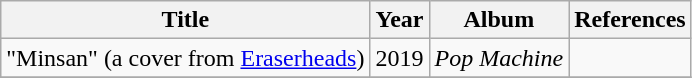<table class="wikitable">
<tr>
<th>Title</th>
<th>Year</th>
<th>Album</th>
<th>References</th>
</tr>
<tr>
<td>"Minsan" <span> (a cover from <a href='#'>Eraserheads</a>)</span></td>
<td>2019</td>
<td><em>Pop Machine</em></td>
<td></td>
</tr>
<tr>
</tr>
</table>
